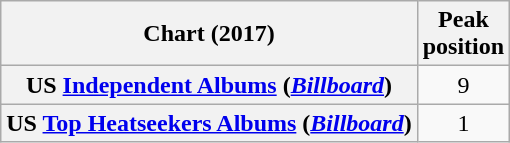<table class="wikitable plainrowheaders sortable">
<tr>
<th scope="col">Chart (2017)</th>
<th scope="col">Peak<br>position</th>
</tr>
<tr>
<th scope="row">US <a href='#'>Independent Albums</a> (<em><a href='#'>Billboard</a></em>)</th>
<td align=center>9</td>
</tr>
<tr>
<th scope="row">US <a href='#'>Top Heatseekers Albums</a> (<em><a href='#'>Billboard</a></em>)</th>
<td align=center>1</td>
</tr>
</table>
